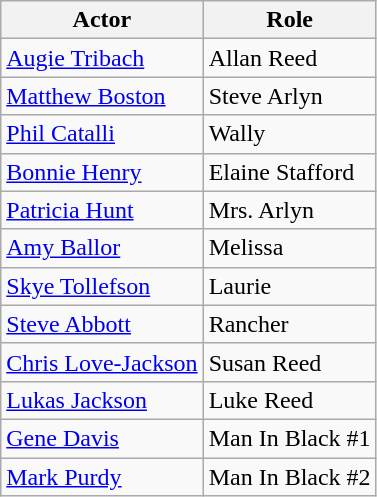<table class="wikitable">
<tr>
<th>Actor</th>
<th>Role</th>
</tr>
<tr>
<td><a href='#'>Augie Tribach</a></td>
<td>Allan Reed</td>
</tr>
<tr>
<td><a href='#'>Matthew Boston</a></td>
<td>Steve Arlyn</td>
</tr>
<tr>
<td><a href='#'>Phil Catalli</a></td>
<td>Wally</td>
</tr>
<tr>
<td><a href='#'>Bonnie Henry</a></td>
<td>Elaine Stafford</td>
</tr>
<tr>
<td><a href='#'>Patricia Hunt</a></td>
<td>Mrs. Arlyn</td>
</tr>
<tr>
<td><a href='#'>Amy Ballor</a></td>
<td>Melissa</td>
</tr>
<tr>
<td><a href='#'>Skye Tollefson</a></td>
<td>Laurie</td>
</tr>
<tr>
<td><a href='#'>Steve Abbott</a></td>
<td>Rancher</td>
</tr>
<tr>
<td><a href='#'>Chris Love-Jackson</a></td>
<td>Susan Reed</td>
</tr>
<tr>
<td><a href='#'>Lukas Jackson</a></td>
<td>Luke Reed</td>
</tr>
<tr>
<td><a href='#'>Gene Davis</a></td>
<td>Man In Black #1</td>
</tr>
<tr>
<td><a href='#'>Mark Purdy</a></td>
<td>Man In Black #2</td>
</tr>
</table>
